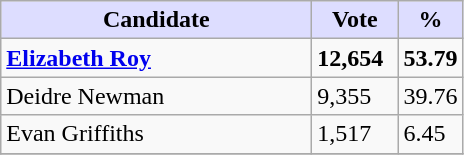<table class="wikitable">
<tr>
<th style="background:#ddf; width:200px;">Candidate</th>
<th style="background:#ddf; width:50px;">Vote</th>
<th style="background:#ddf; width:30px;">%</th>
</tr>
<tr>
<td><strong><a href='#'>Elizabeth Roy</a></strong></td>
<td><strong>12,654</strong></td>
<td><strong>53.79</strong></td>
</tr>
<tr>
<td>Deidre Newman</td>
<td>9,355</td>
<td>39.76</td>
</tr>
<tr>
<td>Evan Griffiths</td>
<td>1,517</td>
<td>6.45</td>
</tr>
<tr>
</tr>
</table>
